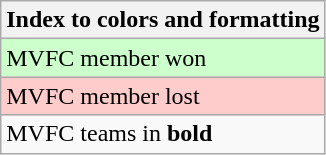<table class="wikitable">
<tr>
<th>Index to colors and formatting</th>
</tr>
<tr style="background:#cfc;">
<td>MVFC member won</td>
</tr>
<tr style="background:#fcc;">
<td>MVFC member lost</td>
</tr>
<tr>
<td>MVFC teams in <strong>bold</strong></td>
</tr>
</table>
